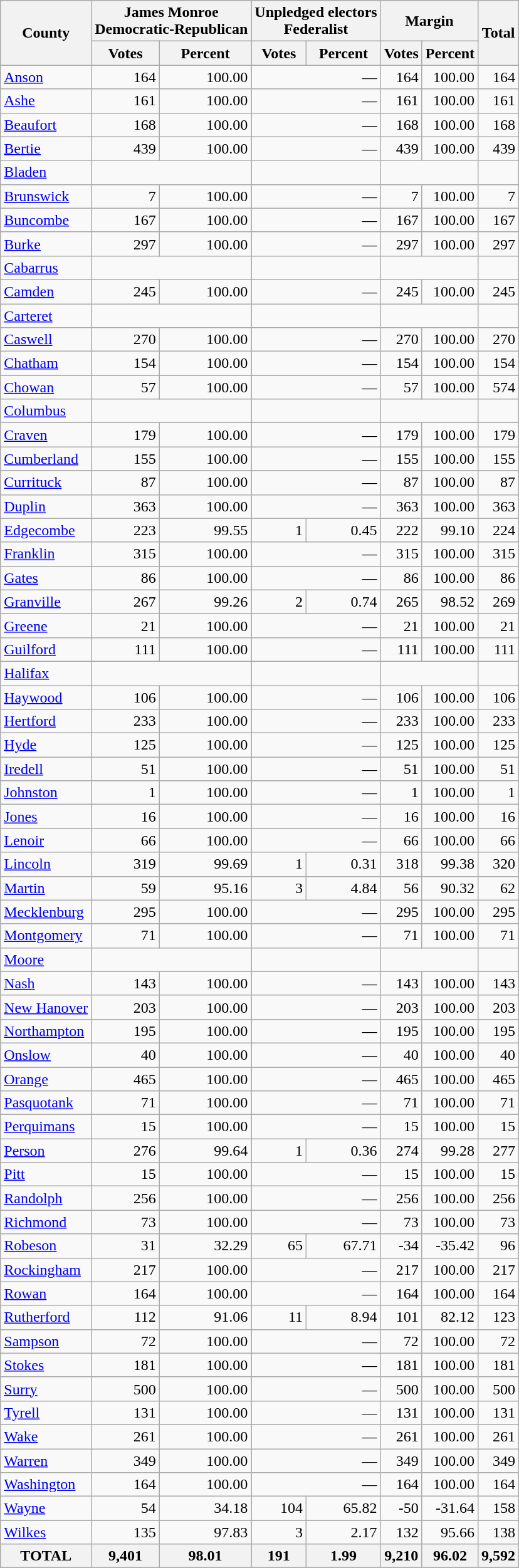<table class="wikitable sortable">
<tr>
<th rowspan=2>County</th>
<th colspan=2>James Monroe<br>Democratic-Republican</th>
<th colspan=2>Unpledged electors<br>Federalist</th>
<th colspan=2>Margin</th>
<th rowspan=2>Total</th>
</tr>
<tr>
<th>Votes</th>
<th>Percent</th>
<th>Votes</th>
<th>Percent</th>
<th>Votes</th>
<th>Percent</th>
</tr>
<tr>
<td><a href='#'>Anson</a></td>
<td align=right>164</td>
<td align=right>100.00</td>
<td align=right colspan=2>—</td>
<td align=right>164</td>
<td align=right>100.00</td>
<td align=right>164</td>
</tr>
<tr>
<td><a href='#'>Ashe</a></td>
<td align=right>161</td>
<td align=right>100.00</td>
<td align=right colspan=2>—</td>
<td align=right>161</td>
<td align=right>100.00</td>
<td align=right>161</td>
</tr>
<tr>
<td><a href='#'>Beaufort</a></td>
<td align=right>168</td>
<td align=right>100.00</td>
<td align=right colspan=2>—</td>
<td align=right>168</td>
<td align=right>100.00</td>
<td align=right>168</td>
</tr>
<tr>
<td><a href='#'>Bertie</a></td>
<td align=right>439</td>
<td align=right>100.00</td>
<td align=right colspan=2>—</td>
<td align=right>439</td>
<td align=right>100.00</td>
<td align=right>439</td>
</tr>
<tr>
<td><a href='#'>Bladen</a></td>
<td align=right colspan=2></td>
<td align=right colspan=2></td>
<td align=right colspan=2></td>
<td align=right></td>
</tr>
<tr>
<td><a href='#'>Brunswick</a></td>
<td align=right>7</td>
<td align=right>100.00</td>
<td align=right colspan=2>—</td>
<td align=right>7</td>
<td align=right>100.00</td>
<td align=right>7</td>
</tr>
<tr>
<td><a href='#'>Buncombe</a></td>
<td align=right>167</td>
<td align=right>100.00</td>
<td align=right colspan=2>—</td>
<td align=right>167</td>
<td align=right>100.00</td>
<td align=right>167</td>
</tr>
<tr>
<td><a href='#'>Burke</a></td>
<td align=right>297</td>
<td align=right>100.00</td>
<td align=right colspan=2>—</td>
<td align=right>297</td>
<td align=right>100.00</td>
<td align=right>297</td>
</tr>
<tr>
<td><a href='#'>Cabarrus</a></td>
<td align=right colspan=2></td>
<td align=right colspan=2></td>
<td align=right colspan=2></td>
<td align=right></td>
</tr>
<tr>
<td><a href='#'>Camden</a></td>
<td align=right>245</td>
<td align=right>100.00</td>
<td align=right colspan=2>—</td>
<td align=right>245</td>
<td align=right>100.00</td>
<td align=right>245</td>
</tr>
<tr>
<td><a href='#'>Carteret</a></td>
<td align=right colspan=2></td>
<td align=right colspan=2></td>
<td align=right colspan=2></td>
<td align=right></td>
</tr>
<tr>
<td><a href='#'>Caswell</a></td>
<td align=right>270</td>
<td align=right>100.00</td>
<td align=right colspan=2>—</td>
<td align=right>270</td>
<td align=right>100.00</td>
<td align=right>270</td>
</tr>
<tr>
<td><a href='#'>Chatham</a></td>
<td align=right>154</td>
<td align=right>100.00</td>
<td align=right colspan=2>—</td>
<td align=right>154</td>
<td align=right>100.00</td>
<td align=right>154</td>
</tr>
<tr>
<td><a href='#'>Chowan</a></td>
<td align=right>57</td>
<td align=right>100.00</td>
<td align=right colspan=2>—</td>
<td align=right>57</td>
<td align=right>100.00</td>
<td align=right>574</td>
</tr>
<tr>
<td><a href='#'>Columbus</a></td>
<td align=right colspan=2></td>
<td align=right colspan=2></td>
<td align=right colspan=2></td>
<td align=right></td>
</tr>
<tr>
<td><a href='#'>Craven</a></td>
<td align=right>179</td>
<td align=right>100.00</td>
<td align=right colspan=2>—</td>
<td align=right>179</td>
<td align=right>100.00</td>
<td align=right>179</td>
</tr>
<tr>
<td><a href='#'>Cumberland</a></td>
<td align=right>155</td>
<td align=right>100.00</td>
<td align=right colspan=2>—</td>
<td align=right>155</td>
<td align=right>100.00</td>
<td align=right>155</td>
</tr>
<tr>
<td><a href='#'>Currituck</a></td>
<td align=right>87</td>
<td align=right>100.00</td>
<td align=right colspan=2>—</td>
<td align=right>87</td>
<td align=right>100.00</td>
<td align=right>87</td>
</tr>
<tr>
<td><a href='#'>Duplin</a></td>
<td align=right>363</td>
<td align=right>100.00</td>
<td align=right colspan=2>—</td>
<td align=right>363</td>
<td align=right>100.00</td>
<td align=right>363</td>
</tr>
<tr>
<td><a href='#'>Edgecombe</a></td>
<td align=right>223</td>
<td align=right>99.55</td>
<td align=right>1</td>
<td align=right>0.45</td>
<td align=right>222</td>
<td align=right>99.10</td>
<td align=right>224</td>
</tr>
<tr>
<td><a href='#'>Franklin</a></td>
<td align=right>315</td>
<td align=right>100.00</td>
<td align=right colspan=2>—</td>
<td align=right>315</td>
<td align=right>100.00</td>
<td align=right>315</td>
</tr>
<tr>
<td><a href='#'>Gates</a></td>
<td align=right>86</td>
<td align=right>100.00</td>
<td align=right colspan=2>—</td>
<td align=right>86</td>
<td align=right>100.00</td>
<td align=right>86</td>
</tr>
<tr>
<td><a href='#'>Granville</a></td>
<td align=right>267</td>
<td align=right>99.26</td>
<td align=right>2</td>
<td align=right>0.74</td>
<td align=right>265</td>
<td align=right>98.52</td>
<td align=right>269</td>
</tr>
<tr>
<td><a href='#'>Greene</a></td>
<td align=right>21</td>
<td align=right>100.00</td>
<td align=right colspan=2>—</td>
<td align=right>21</td>
<td align=right>100.00</td>
<td align=right>21</td>
</tr>
<tr>
<td><a href='#'>Guilford</a></td>
<td align=right>111</td>
<td align=right>100.00</td>
<td align=right colspan=2>—</td>
<td align=right>111</td>
<td align=right>100.00</td>
<td align=right>111</td>
</tr>
<tr>
<td><a href='#'>Halifax</a></td>
<td align=right colspan=2></td>
<td align=right colspan=2></td>
<td align=right colspan=2></td>
<td align=right></td>
</tr>
<tr>
<td><a href='#'>Haywood</a></td>
<td align=right>106</td>
<td align=right>100.00</td>
<td align=right colspan=2>—</td>
<td align=right>106</td>
<td align=right>100.00</td>
<td align=right>106</td>
</tr>
<tr>
<td><a href='#'>Hertford</a></td>
<td align=right>233</td>
<td align=right>100.00</td>
<td align=right colspan=2>—</td>
<td align=right>233</td>
<td align=right>100.00</td>
<td align=right>233</td>
</tr>
<tr>
<td><a href='#'>Hyde</a></td>
<td align=right>125</td>
<td align=right>100.00</td>
<td align=right colspan=2>—</td>
<td align=right>125</td>
<td align=right>100.00</td>
<td align=right>125</td>
</tr>
<tr>
<td><a href='#'>Iredell</a></td>
<td align=right>51</td>
<td align=right>100.00</td>
<td align=right colspan=2>—</td>
<td align=right>51</td>
<td align=right>100.00</td>
<td align=right>51</td>
</tr>
<tr>
<td><a href='#'>Johnston</a></td>
<td align=right>1</td>
<td align=right>100.00</td>
<td align=right colspan=2>—</td>
<td align=right>1</td>
<td align=right>100.00</td>
<td align=right>1</td>
</tr>
<tr>
<td><a href='#'>Jones</a></td>
<td align=right>16</td>
<td align=right>100.00</td>
<td align=right colspan=2>—</td>
<td align=right>16</td>
<td align=right>100.00</td>
<td align=right>16</td>
</tr>
<tr>
<td><a href='#'>Lenoir</a></td>
<td align=right>66</td>
<td align=right>100.00</td>
<td align=right colspan=2>—</td>
<td align=right>66</td>
<td align=right>100.00</td>
<td align=right>66</td>
</tr>
<tr>
<td><a href='#'>Lincoln</a></td>
<td align=right>319</td>
<td align=right>99.69</td>
<td align=right>1</td>
<td align=right>0.31</td>
<td align=right>318</td>
<td align=right>99.38</td>
<td align=right>320</td>
</tr>
<tr>
<td><a href='#'>Martin</a></td>
<td align=right>59</td>
<td align=right>95.16</td>
<td align=right>3</td>
<td align=right>4.84</td>
<td align=right>56</td>
<td align=right>90.32</td>
<td align=right>62</td>
</tr>
<tr>
<td><a href='#'>Mecklenburg</a></td>
<td align=right>295</td>
<td align=right>100.00</td>
<td align=right colspan=2>—</td>
<td align=right>295</td>
<td align=right>100.00</td>
<td align=right>295</td>
</tr>
<tr>
<td><a href='#'>Montgomery</a></td>
<td align=right>71</td>
<td align=right>100.00</td>
<td align=right colspan=2>—</td>
<td align=right>71</td>
<td align=right>100.00</td>
<td align=right>71</td>
</tr>
<tr>
<td><a href='#'>Moore</a></td>
<td align=right colspan=2></td>
<td align=right colspan=2></td>
<td align=right colspan=2></td>
<td align=right></td>
</tr>
<tr>
<td><a href='#'>Nash</a></td>
<td align=right>143</td>
<td align=right>100.00</td>
<td align=right colspan=2>—</td>
<td align=right>143</td>
<td align=right>100.00</td>
<td align=right>143</td>
</tr>
<tr>
<td><a href='#'>New Hanover</a></td>
<td align=right>203</td>
<td align=right>100.00</td>
<td align=right colspan=2>—</td>
<td align=right>203</td>
<td align=right>100.00</td>
<td align=right>203</td>
</tr>
<tr>
<td><a href='#'>Northampton</a></td>
<td align=right>195</td>
<td align=right>100.00</td>
<td align=right colspan=2>—</td>
<td align=right>195</td>
<td align=right>100.00</td>
<td align=right>195</td>
</tr>
<tr>
<td><a href='#'>Onslow</a></td>
<td align=right>40</td>
<td align=right>100.00</td>
<td align=right colspan=2>—</td>
<td align=right>40</td>
<td align=right>100.00</td>
<td align=right>40</td>
</tr>
<tr>
<td><a href='#'>Orange</a></td>
<td align=right>465</td>
<td align=right>100.00</td>
<td align=right colspan=2>—</td>
<td align=right>465</td>
<td align=right>100.00</td>
<td align=right>465</td>
</tr>
<tr>
<td><a href='#'>Pasquotank</a></td>
<td align=right>71</td>
<td align=right>100.00</td>
<td align=right colspan=2>—</td>
<td align=right>71</td>
<td align=right>100.00</td>
<td align=right>71</td>
</tr>
<tr>
<td><a href='#'>Perquimans</a></td>
<td align=right>15</td>
<td align=right>100.00</td>
<td align=right colspan=2>—</td>
<td align=right>15</td>
<td align=right>100.00</td>
<td align=right>15</td>
</tr>
<tr>
<td><a href='#'>Person</a></td>
<td align=right>276</td>
<td align=right>99.64</td>
<td align=right>1</td>
<td align=right>0.36</td>
<td align=right>274</td>
<td align=right>99.28</td>
<td align=right>277</td>
</tr>
<tr>
<td><a href='#'>Pitt</a></td>
<td align=right>15</td>
<td align=right>100.00</td>
<td align=right colspan=2>—</td>
<td align=right>15</td>
<td align=right>100.00</td>
<td align=right>15</td>
</tr>
<tr>
<td><a href='#'>Randolph</a></td>
<td align=right>256</td>
<td align=right>100.00</td>
<td align=right colspan=2>—</td>
<td align=right>256</td>
<td align=right>100.00</td>
<td align=right>256</td>
</tr>
<tr>
<td><a href='#'>Richmond</a></td>
<td align=right>73</td>
<td align=right>100.00</td>
<td align=right colspan=2>—</td>
<td align=right>73</td>
<td align=right>100.00</td>
<td align=right>73</td>
</tr>
<tr>
<td><a href='#'>Robeson</a></td>
<td align=right>31</td>
<td align=right>32.29</td>
<td align=right>65</td>
<td align=right>67.71</td>
<td align=right>-34</td>
<td align=right>-35.42</td>
<td align=right>96</td>
</tr>
<tr>
<td><a href='#'>Rockingham</a></td>
<td align=right>217</td>
<td align=right>100.00</td>
<td align=right colspan=2>—</td>
<td align=right>217</td>
<td align=right>100.00</td>
<td align=right>217</td>
</tr>
<tr>
<td><a href='#'>Rowan</a></td>
<td align=right>164</td>
<td align=right>100.00</td>
<td align=right colspan=2>—</td>
<td align=right>164</td>
<td align=right>100.00</td>
<td align=right>164</td>
</tr>
<tr>
<td><a href='#'>Rutherford</a></td>
<td align=right>112</td>
<td align=right>91.06</td>
<td align=right>11</td>
<td align=right>8.94</td>
<td align=right>101</td>
<td align=right>82.12</td>
<td align=right>123</td>
</tr>
<tr>
<td><a href='#'>Sampson</a></td>
<td align=right>72</td>
<td align=right>100.00</td>
<td align=right colspan=2>—</td>
<td align=right>72</td>
<td align=right>100.00</td>
<td align=right>72</td>
</tr>
<tr>
<td><a href='#'>Stokes</a></td>
<td align=right>181</td>
<td align=right>100.00</td>
<td align=right colspan=2>—</td>
<td align=right>181</td>
<td align=right>100.00</td>
<td align=right>181</td>
</tr>
<tr>
<td><a href='#'>Surry</a></td>
<td align=right>500</td>
<td align=right>100.00</td>
<td align=right colspan=2>—</td>
<td align=right>500</td>
<td align=right>100.00</td>
<td align=right>500</td>
</tr>
<tr>
<td><a href='#'>Tyrell</a></td>
<td align=right>131</td>
<td align=right>100.00</td>
<td align=right colspan=2>—</td>
<td align=right>131</td>
<td align=right>100.00</td>
<td align=right>131</td>
</tr>
<tr>
<td><a href='#'>Wake</a></td>
<td align=right>261</td>
<td align=right>100.00</td>
<td align=right colspan=2>—</td>
<td align=right>261</td>
<td align=right>100.00</td>
<td align=right>261</td>
</tr>
<tr>
<td><a href='#'>Warren</a></td>
<td align=right>349</td>
<td align=right>100.00</td>
<td align=right colspan=2>—</td>
<td align=right>349</td>
<td align=right>100.00</td>
<td align=right>349</td>
</tr>
<tr>
<td><a href='#'>Washington</a></td>
<td align=right>164</td>
<td align=right>100.00</td>
<td align=right colspan=2>—</td>
<td align=right>164</td>
<td align=right>100.00</td>
<td align=right>164</td>
</tr>
<tr>
<td><a href='#'>Wayne</a></td>
<td align=right>54</td>
<td align=right>34.18</td>
<td align=right>104</td>
<td align=right>65.82</td>
<td align=right>-50</td>
<td align=right>-31.64</td>
<td align=right>158</td>
</tr>
<tr>
<td><a href='#'>Wilkes</a></td>
<td align=right>135</td>
<td align=right>97.83</td>
<td align=right>3</td>
<td align=right>2.17</td>
<td align=right>132</td>
<td align=right>95.66</td>
<td align=right>138</td>
</tr>
<tr>
<th>TOTAL</th>
<th>9,401</th>
<th>98.01</th>
<th>191</th>
<th>1.99</th>
<th>9,210</th>
<th>96.02</th>
<th>9,592</th>
</tr>
</table>
